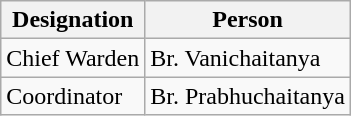<table class="wikitable">
<tr>
<th>Designation</th>
<th>Person</th>
</tr>
<tr>
<td>Chief Warden</td>
<td>Br. Vanichaitanya</td>
</tr>
<tr>
<td>Coordinator</td>
<td>Br. Prabhuchaitanya</td>
</tr>
</table>
